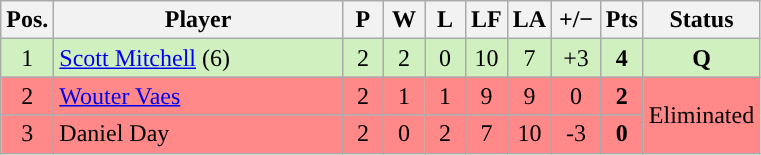<table class="wikitable" style="text-align:center; margin: 1em auto 1em auto, align:left">
<tr>
<th width=20>Pos.</th>
<th width=185>Player</th>
<th width=20>P</th>
<th width=20>W</th>
<th width=20>L</th>
<th width=20>LF</th>
<th width=20>LA</th>
<th width=25>+/−</th>
<th width=20>Pts</th>
<th width=70>Status</th>
</tr>
<tr style="background:#D0F0C0;">
<td>1</td>
<td align=left> <a href='#'>Scott Mitchell</a> (6)</td>
<td>2</td>
<td>2</td>
<td>0</td>
<td>10</td>
<td>7</td>
<td>+3</td>
<td><strong>4</strong></td>
<td rowspan=1><strong>Q</strong></td>
</tr>
<tr style="background:#FF8888;">
<td>2</td>
<td align=left> <a href='#'>Wouter Vaes</a></td>
<td>2</td>
<td>1</td>
<td>1</td>
<td>9</td>
<td>9</td>
<td>0</td>
<td><strong>2</strong></td>
<td rowspan=2>Eliminated</td>
</tr>
<tr style="background:#FF8888;">
<td>3</td>
<td align=left> Daniel Day</td>
<td>2</td>
<td>0</td>
<td>2</td>
<td>7</td>
<td>10</td>
<td>-3</td>
<td><strong>0</strong></td>
</tr>
</table>
